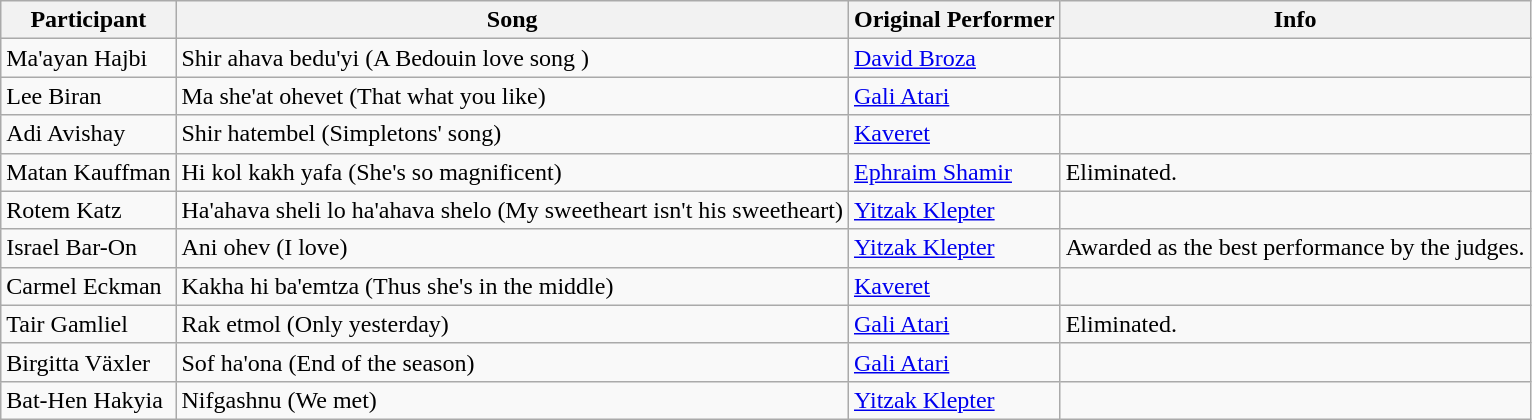<table class="wikitable">
<tr>
<th>Participant</th>
<th>Song</th>
<th>Original Performer</th>
<th>Info</th>
</tr>
<tr>
<td>Ma'ayan Hajbi</td>
<td>Shir ahava bedu'yi (A Bedouin love song )</td>
<td><a href='#'>David Broza</a></td>
<td></td>
</tr>
<tr>
<td>Lee Biran</td>
<td>Ma she'at ohevet (That what you like)</td>
<td><a href='#'>Gali Atari</a></td>
<td></td>
</tr>
<tr>
<td>Adi Avishay</td>
<td>Shir hatembel (Simpletons' song)</td>
<td><a href='#'>Kaveret</a></td>
<td></td>
</tr>
<tr>
<td>Matan Kauffman</td>
<td>Hi kol kakh yafa (She's so magnificent)</td>
<td><a href='#'>Ephraim Shamir</a></td>
<td>Eliminated.</td>
</tr>
<tr>
<td>Rotem Katz</td>
<td>Ha'ahava sheli lo ha'ahava shelo (My sweetheart isn't his sweetheart)</td>
<td><a href='#'>Yitzak Klepter</a></td>
<td></td>
</tr>
<tr>
<td>Israel Bar-On</td>
<td>Ani ohev (I love)</td>
<td><a href='#'>Yitzak Klepter</a></td>
<td>Awarded as the best performance by the judges.</td>
</tr>
<tr>
<td>Carmel Eckman</td>
<td>Kakha hi ba'emtza (Thus she's in the middle)</td>
<td><a href='#'>Kaveret</a></td>
<td></td>
</tr>
<tr>
<td>Tair Gamliel</td>
<td>Rak etmol (Only yesterday)</td>
<td><a href='#'>Gali Atari</a></td>
<td>Eliminated.</td>
</tr>
<tr>
<td>Birgitta Växler</td>
<td>Sof ha'ona (End of the season)</td>
<td><a href='#'>Gali Atari</a></td>
<td></td>
</tr>
<tr>
<td>Bat-Hen Hakyia</td>
<td>Nifgashnu (We met)</td>
<td><a href='#'>Yitzak Klepter</a></td>
<td></td>
</tr>
</table>
